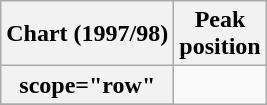<table class="wikitable sortable plainrowheaders">
<tr>
<th scope="col">Chart (1997/98)</th>
<th scope="col">Peak<br>position</th>
</tr>
<tr>
<th>scope="row" </th>
</tr>
<tr>
</tr>
</table>
